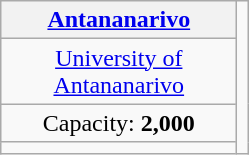<table class="wikitable" style="text-align:center" align=center>
<tr>
<th><a href='#'>Antananarivo</a></th>
<td rowspan=4></td>
</tr>
<tr>
<td width=150px><a href='#'>University of Antananarivo</a></td>
</tr>
<tr>
<td>Capacity: <strong>2,000</strong></td>
</tr>
<tr>
<td></td>
</tr>
</table>
